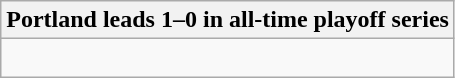<table class="wikitable collapsible collapsed">
<tr>
<th>Portland leads 1–0 in all-time playoff series</th>
</tr>
<tr>
<td><br></td>
</tr>
</table>
